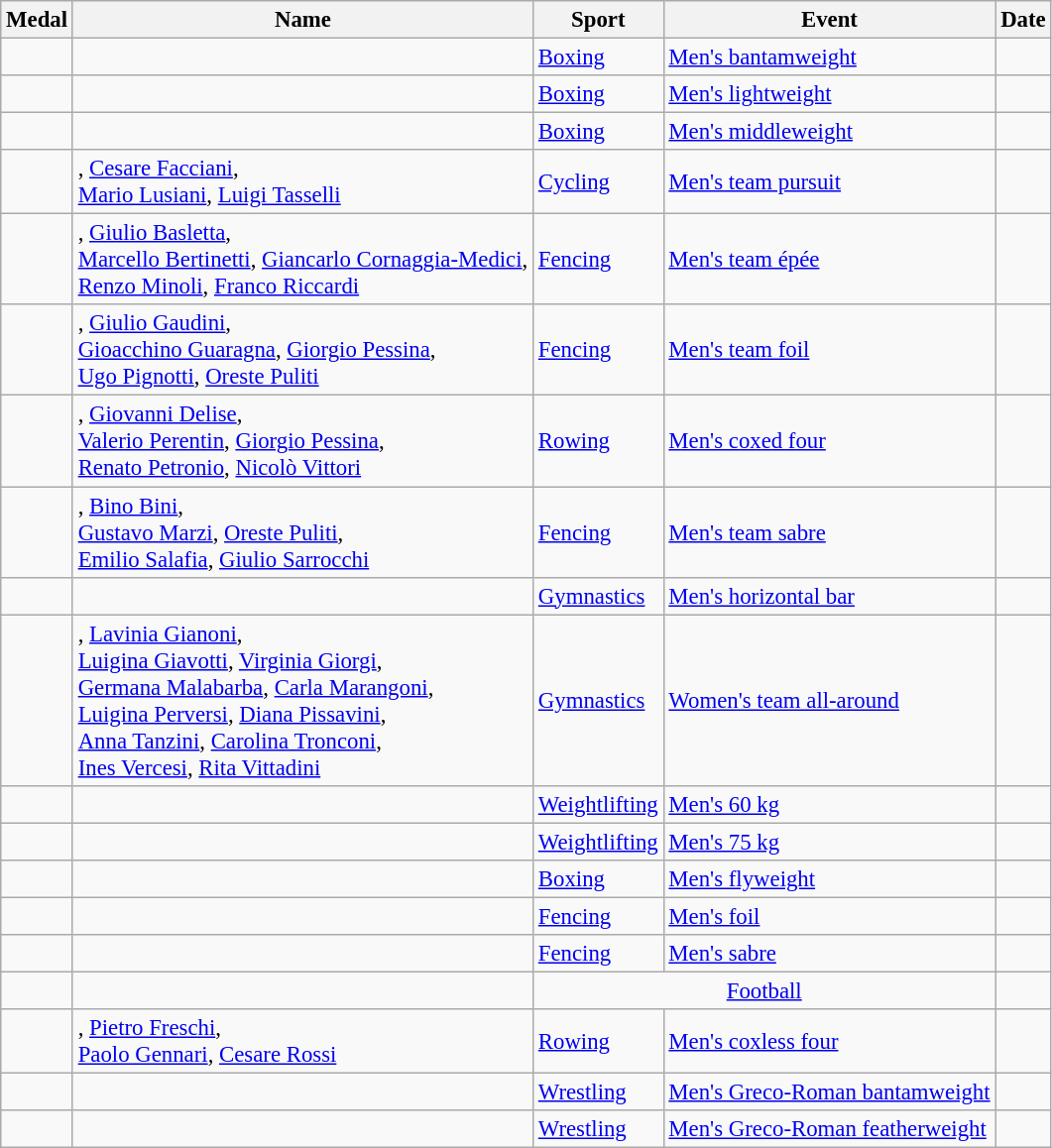<table class="wikitable sortable" style="font-size:95%">
<tr>
<th>Medal</th>
<th>Name</th>
<th>Sport</th>
<th>Event</th>
<th>Date</th>
</tr>
<tr>
<td></td>
<td></td>
<td><a href='#'>Boxing</a></td>
<td><a href='#'>Men's bantamweight</a></td>
<td></td>
</tr>
<tr>
<td></td>
<td></td>
<td><a href='#'>Boxing</a></td>
<td><a href='#'>Men's lightweight</a></td>
<td></td>
</tr>
<tr>
<td></td>
<td></td>
<td><a href='#'>Boxing</a></td>
<td><a href='#'>Men's middleweight</a></td>
<td></td>
</tr>
<tr>
<td></td>
<td>, <a href='#'>Cesare Facciani</a>,<br><a href='#'>Mario Lusiani</a>, <a href='#'>Luigi Tasselli</a></td>
<td><a href='#'>Cycling</a></td>
<td><a href='#'>Men's team pursuit</a></td>
<td></td>
</tr>
<tr>
<td></td>
<td>, <a href='#'>Giulio Basletta</a>,<br><a href='#'>Marcello Bertinetti</a>, <a href='#'>Giancarlo Cornaggia-Medici</a>,<br><a href='#'>Renzo Minoli</a>, <a href='#'>Franco Riccardi</a></td>
<td><a href='#'>Fencing</a></td>
<td><a href='#'>Men's team épée</a></td>
<td></td>
</tr>
<tr>
<td></td>
<td>, <a href='#'>Giulio Gaudini</a>,<br><a href='#'>Gioacchino Guaragna</a>, <a href='#'>Giorgio Pessina</a>,<br><a href='#'>Ugo Pignotti</a>, <a href='#'>Oreste Puliti</a></td>
<td><a href='#'>Fencing</a></td>
<td><a href='#'>Men's team foil</a></td>
<td></td>
</tr>
<tr>
<td></td>
<td>, <a href='#'>Giovanni Delise</a>,<br><a href='#'>Valerio Perentin</a>, <a href='#'>Giorgio Pessina</a>,<br><a href='#'>Renato Petronio</a>, <a href='#'>Nicolò Vittori</a></td>
<td><a href='#'>Rowing</a></td>
<td><a href='#'>Men's coxed four</a></td>
<td></td>
</tr>
<tr>
<td></td>
<td>, <a href='#'>Bino Bini</a>,<br><a href='#'>Gustavo Marzi</a>, <a href='#'>Oreste Puliti</a>,<br><a href='#'>Emilio Salafia</a>, <a href='#'>Giulio Sarrocchi</a></td>
<td><a href='#'>Fencing</a></td>
<td><a href='#'>Men's team sabre</a></td>
<td></td>
</tr>
<tr>
<td></td>
<td></td>
<td><a href='#'>Gymnastics</a></td>
<td><a href='#'>Men's horizontal bar</a></td>
<td></td>
</tr>
<tr>
<td></td>
<td>, <a href='#'>Lavinia Gianoni</a>,<br><a href='#'>Luigina Giavotti</a>, <a href='#'>Virginia Giorgi</a>,<br><a href='#'>Germana Malabarba</a>, <a href='#'>Carla Marangoni</a>,<br><a href='#'>Luigina Perversi</a>, <a href='#'>Diana Pissavini</a>,<br><a href='#'>Anna Tanzini</a>, <a href='#'>Carolina Tronconi</a>,<br><a href='#'>Ines Vercesi</a>, <a href='#'>Rita Vittadini</a></td>
<td><a href='#'>Gymnastics</a></td>
<td><a href='#'>Women's team all-around</a></td>
<td></td>
</tr>
<tr>
<td></td>
<td></td>
<td><a href='#'>Weightlifting</a></td>
<td><a href='#'>Men's 60 kg</a></td>
<td></td>
</tr>
<tr>
<td></td>
<td></td>
<td><a href='#'>Weightlifting</a></td>
<td><a href='#'>Men's 75 kg</a></td>
<td></td>
</tr>
<tr>
<td></td>
<td></td>
<td><a href='#'>Boxing</a></td>
<td><a href='#'>Men's flyweight</a></td>
<td></td>
</tr>
<tr>
<td></td>
<td></td>
<td><a href='#'>Fencing</a></td>
<td><a href='#'>Men's foil</a></td>
<td></td>
</tr>
<tr>
<td></td>
<td></td>
<td><a href='#'>Fencing</a></td>
<td><a href='#'>Men's sabre</a></td>
<td></td>
</tr>
<tr>
<td></td>
<td><br></td>
<td colspan=2 align=center><a href='#'>Football</a></td>
<td></td>
</tr>
<tr>
<td></td>
<td>, <a href='#'>Pietro Freschi</a>,<br><a href='#'>Paolo Gennari</a>, <a href='#'>Cesare Rossi</a></td>
<td><a href='#'>Rowing</a></td>
<td><a href='#'>Men's coxless four</a></td>
<td></td>
</tr>
<tr>
<td></td>
<td></td>
<td><a href='#'>Wrestling</a></td>
<td><a href='#'>Men's Greco-Roman bantamweight</a></td>
<td></td>
</tr>
<tr>
<td></td>
<td></td>
<td><a href='#'>Wrestling</a></td>
<td><a href='#'>Men's Greco-Roman featherweight</a></td>
<td></td>
</tr>
</table>
